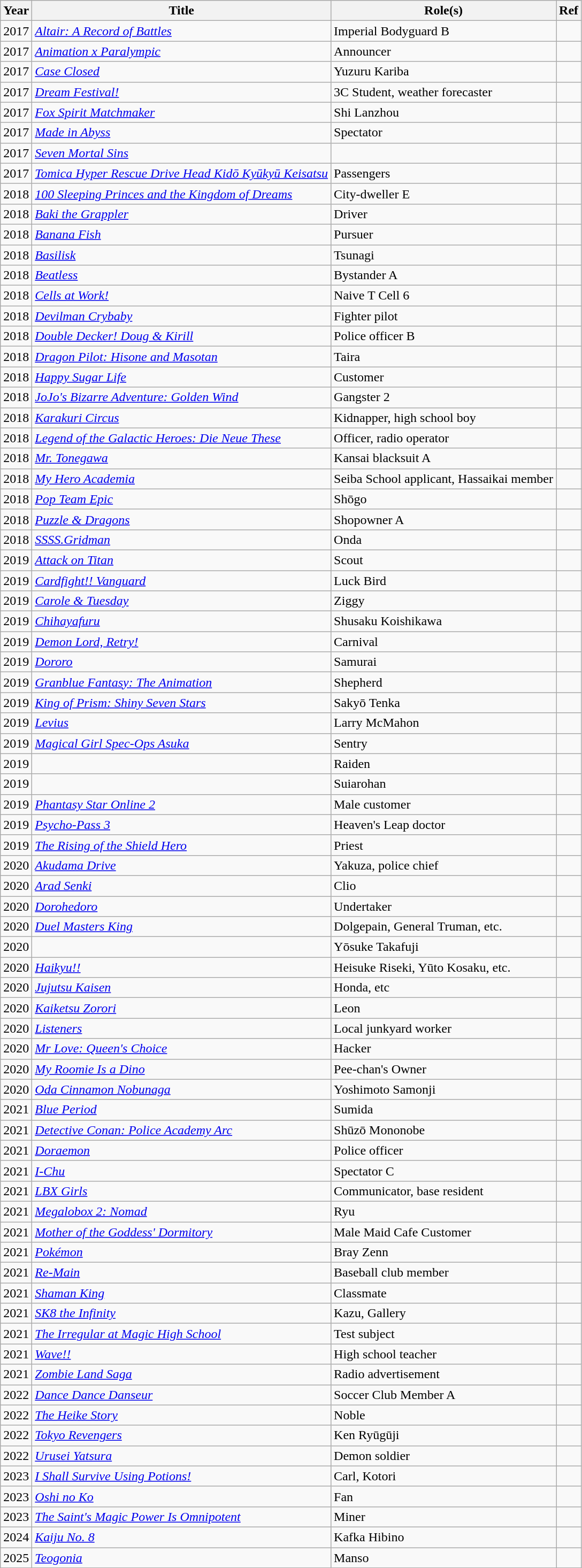<table class="wikitable">
<tr>
<th>Year</th>
<th>Title</th>
<th>Role(s)</th>
<th>Ref</th>
</tr>
<tr>
<td>2017</td>
<td><em><a href='#'>Altair: A Record of Battles</a></em></td>
<td>Imperial Bodyguard B</td>
<td></td>
</tr>
<tr>
<td>2017</td>
<td><em><a href='#'>Animation x Paralympic</a></em></td>
<td>Announcer</td>
<td></td>
</tr>
<tr>
<td>2017</td>
<td><em><a href='#'>Case Closed</a></em></td>
<td>Yuzuru Kariba</td>
<td></td>
</tr>
<tr>
<td>2017</td>
<td><em><a href='#'>Dream Festival!</a></em></td>
<td>3C Student, weather forecaster</td>
<td></td>
</tr>
<tr>
<td>2017</td>
<td><em><a href='#'>Fox Spirit Matchmaker</a></em></td>
<td>Shi Lanzhou</td>
<td></td>
</tr>
<tr>
<td>2017</td>
<td><em><a href='#'>Made in Abyss</a></em></td>
<td>Spectator</td>
<td></td>
</tr>
<tr>
<td>2017</td>
<td><em><a href='#'>Seven Mortal Sins</a></em></td>
<td></td>
<td></td>
</tr>
<tr>
<td>2017</td>
<td><em><a href='#'>Tomica Hyper Rescue Drive Head Kidō Kyūkyū Keisatsu</a></em></td>
<td>Passengers</td>
<td></td>
</tr>
<tr>
<td>2018</td>
<td><em><a href='#'>100 Sleeping Princes and the Kingdom of Dreams</a></em></td>
<td>City-dweller E</td>
<td></td>
</tr>
<tr>
<td>2018</td>
<td><em><a href='#'>Baki the Grappler</a></em></td>
<td>Driver</td>
<td></td>
</tr>
<tr>
<td>2018</td>
<td><em><a href='#'>Banana Fish</a></em></td>
<td>Pursuer</td>
<td></td>
</tr>
<tr>
<td>2018</td>
<td><em><a href='#'>Basilisk</a></em></td>
<td>Tsunagi</td>
<td></td>
</tr>
<tr>
<td>2018</td>
<td><em><a href='#'>Beatless</a></em></td>
<td>Bystander A</td>
<td></td>
</tr>
<tr>
<td>2018</td>
<td><em><a href='#'>Cells at Work!</a></em></td>
<td>Naive T Cell 6</td>
<td></td>
</tr>
<tr>
<td>2018</td>
<td><em><a href='#'>Devilman Crybaby</a></em></td>
<td>Fighter pilot</td>
<td></td>
</tr>
<tr>
<td>2018</td>
<td><em><a href='#'>Double Decker! Doug & Kirill</a></em></td>
<td>Police officer B</td>
<td></td>
</tr>
<tr>
<td>2018</td>
<td><em><a href='#'>Dragon Pilot: Hisone and Masotan</a></em></td>
<td>Taira</td>
<td></td>
</tr>
<tr>
<td>2018</td>
<td><em><a href='#'>Happy Sugar Life</a></em></td>
<td>Customer</td>
<td></td>
</tr>
<tr>
<td>2018</td>
<td><em><a href='#'>JoJo's Bizarre Adventure: Golden Wind</a></em></td>
<td>Gangster 2</td>
<td></td>
</tr>
<tr>
<td>2018</td>
<td><em><a href='#'>Karakuri Circus</a></em></td>
<td>Kidnapper, high school boy</td>
<td></td>
</tr>
<tr>
<td>2018</td>
<td><em><a href='#'>Legend of the Galactic Heroes: Die Neue These</a></em></td>
<td>Officer, radio operator</td>
<td></td>
</tr>
<tr>
<td>2018</td>
<td><em><a href='#'>Mr. Tonegawa</a></em></td>
<td>Kansai blacksuit A</td>
<td></td>
</tr>
<tr>
<td>2018</td>
<td><em><a href='#'>My Hero Academia</a></em></td>
<td>Seiba School applicant, Hassaikai member</td>
<td></td>
</tr>
<tr>
<td>2018</td>
<td><em><a href='#'>Pop Team Epic</a></em></td>
<td>Shōgo</td>
<td></td>
</tr>
<tr>
<td>2018</td>
<td><em><a href='#'>Puzzle & Dragons</a></em></td>
<td>Shopowner A</td>
<td></td>
</tr>
<tr>
<td>2018</td>
<td><em><a href='#'>SSSS.Gridman</a></em></td>
<td>Onda</td>
<td></td>
</tr>
<tr>
<td>2019</td>
<td><em><a href='#'>Attack on Titan</a></em></td>
<td>Scout</td>
<td></td>
</tr>
<tr>
<td>2019</td>
<td><em><a href='#'>Cardfight!! Vanguard</a></em></td>
<td>Luck Bird</td>
<td></td>
</tr>
<tr>
<td>2019</td>
<td><em><a href='#'>Carole & Tuesday</a></em></td>
<td>Ziggy</td>
<td></td>
</tr>
<tr>
<td>2019</td>
<td><em><a href='#'>Chihayafuru</a></em></td>
<td>Shusaku Koishikawa</td>
<td></td>
</tr>
<tr>
<td>2019</td>
<td><em><a href='#'>Demon Lord, Retry!</a></em></td>
<td>Carnival</td>
<td></td>
</tr>
<tr>
<td>2019</td>
<td><em><a href='#'>Dororo</a></em></td>
<td>Samurai</td>
<td></td>
</tr>
<tr>
<td>2019</td>
<td><em><a href='#'>Granblue Fantasy: The Animation</a></em></td>
<td>Shepherd</td>
<td></td>
</tr>
<tr>
<td>2019</td>
<td><em><a href='#'>King of Prism: Shiny Seven Stars</a></em></td>
<td>Sakyō Tenka</td>
<td></td>
</tr>
<tr>
<td>2019</td>
<td><em><a href='#'>Levius</a></em></td>
<td>Larry McMahon</td>
<td></td>
</tr>
<tr>
<td>2019</td>
<td><em><a href='#'>Magical Girl Spec-Ops Asuka</a></em></td>
<td>Sentry</td>
<td></td>
</tr>
<tr>
<td>2019</td>
<td></td>
<td>Raiden</td>
<td></td>
</tr>
<tr>
<td>2019</td>
<td></td>
<td>Suiarohan</td>
<td></td>
</tr>
<tr>
<td>2019</td>
<td><em><a href='#'>Phantasy Star Online 2</a></em></td>
<td>Male customer</td>
<td></td>
</tr>
<tr>
<td>2019</td>
<td><em><a href='#'>Psycho-Pass 3</a></em></td>
<td>Heaven's Leap doctor</td>
<td></td>
</tr>
<tr>
<td>2019</td>
<td><em><a href='#'>The Rising of the Shield Hero</a></em></td>
<td>Priest</td>
<td></td>
</tr>
<tr>
<td>2020</td>
<td><em><a href='#'>Akudama Drive</a></em></td>
<td>Yakuza, police chief</td>
<td></td>
</tr>
<tr>
<td>2020</td>
<td><em><a href='#'>Arad Senki</a></em></td>
<td>Clio</td>
<td></td>
</tr>
<tr>
<td>2020</td>
<td><em><a href='#'>Dorohedoro</a></em></td>
<td>Undertaker</td>
<td></td>
</tr>
<tr>
<td>2020</td>
<td><em><a href='#'>Duel Masters King</a></em></td>
<td>Dolgepain, General Truman, etc.</td>
<td></td>
</tr>
<tr>
<td>2020</td>
<td></td>
<td>Yōsuke Takafuji</td>
<td></td>
</tr>
<tr>
<td>2020</td>
<td><em><a href='#'>Haikyu!!</a></em></td>
<td>Heisuke Riseki, Yūto Kosaku, etc.</td>
<td></td>
</tr>
<tr>
<td>2020</td>
<td><em><a href='#'>Jujutsu Kaisen</a></em></td>
<td>Honda, etc</td>
<td></td>
</tr>
<tr>
<td>2020</td>
<td><em><a href='#'>Kaiketsu Zorori</a></em></td>
<td>Leon</td>
<td></td>
</tr>
<tr>
<td>2020</td>
<td><em><a href='#'>Listeners</a></em></td>
<td>Local junkyard worker</td>
<td></td>
</tr>
<tr>
<td>2020</td>
<td><em><a href='#'>Mr Love: Queen's Choice</a></em></td>
<td>Hacker</td>
<td></td>
</tr>
<tr>
<td>2020</td>
<td><em><a href='#'>My Roomie Is a Dino</a></em></td>
<td>Pee-chan's Owner</td>
<td></td>
</tr>
<tr>
<td>2020</td>
<td><em><a href='#'>Oda Cinnamon Nobunaga</a></em></td>
<td>Yoshimoto Samonji</td>
<td></td>
</tr>
<tr>
<td>2021</td>
<td><em><a href='#'>Blue Period</a></em></td>
<td>Sumida</td>
<td></td>
</tr>
<tr>
<td>2021</td>
<td><em><a href='#'>Detective Conan: Police Academy Arc</a></em></td>
<td>Shūzō Mononobe</td>
<td></td>
</tr>
<tr>
<td>2021</td>
<td><em><a href='#'>Doraemon</a></em></td>
<td>Police officer</td>
<td></td>
</tr>
<tr>
<td>2021</td>
<td><em><a href='#'>I-Chu</a></em></td>
<td>Spectator C</td>
<td></td>
</tr>
<tr>
<td>2021</td>
<td><em><a href='#'>LBX Girls</a></em></td>
<td>Communicator, base resident</td>
<td></td>
</tr>
<tr>
<td>2021</td>
<td><em><a href='#'>Megalobox 2: Nomad</a></em></td>
<td>Ryu</td>
<td></td>
</tr>
<tr>
<td>2021</td>
<td><em><a href='#'>Mother of the Goddess' Dormitory</a></em></td>
<td>Male Maid Cafe Customer</td>
<td></td>
</tr>
<tr>
<td>2021</td>
<td><em><a href='#'>Pokémon</a></em></td>
<td>Bray Zenn</td>
<td></td>
</tr>
<tr>
<td>2021</td>
<td><em><a href='#'>Re-Main</a></em></td>
<td>Baseball club member</td>
<td></td>
</tr>
<tr>
<td>2021</td>
<td><em><a href='#'>Shaman King</a></em></td>
<td>Classmate</td>
<td></td>
</tr>
<tr>
<td>2021</td>
<td><em><a href='#'>SK8 the Infinity</a></em></td>
<td>Kazu, Gallery</td>
<td></td>
</tr>
<tr>
<td>2021</td>
<td><em><a href='#'>The Irregular at Magic High School</a></em></td>
<td>Test subject</td>
<td></td>
</tr>
<tr>
<td>2021</td>
<td><em><a href='#'>Wave!!</a></em></td>
<td>High school teacher</td>
<td></td>
</tr>
<tr>
<td>2021</td>
<td><em><a href='#'>Zombie Land Saga</a></em></td>
<td>Radio advertisement</td>
<td></td>
</tr>
<tr>
<td>2022</td>
<td><em><a href='#'>Dance Dance Danseur</a></em></td>
<td>Soccer Club Member A</td>
<td></td>
</tr>
<tr>
<td>2022</td>
<td><em><a href='#'>The Heike Story</a></em></td>
<td>Noble</td>
<td></td>
</tr>
<tr>
<td>2022</td>
<td><em><a href='#'>Tokyo Revengers</a></em></td>
<td>Ken Ryūgūji</td>
<td></td>
</tr>
<tr>
<td>2022</td>
<td><em><a href='#'>Urusei Yatsura</a></em></td>
<td>Demon soldier</td>
<td></td>
</tr>
<tr>
<td>2023</td>
<td><em><a href='#'>I Shall Survive Using Potions!</a></em></td>
<td>Carl, Kotori</td>
<td></td>
</tr>
<tr>
<td>2023</td>
<td><em><a href='#'>Oshi no Ko</a></em></td>
<td>Fan</td>
<td></td>
</tr>
<tr>
<td>2023</td>
<td><em><a href='#'>The Saint's Magic Power Is Omnipotent</a></em></td>
<td>Miner</td>
<td></td>
</tr>
<tr>
<td>2024</td>
<td><em><a href='#'>Kaiju No. 8</a></em></td>
<td>Kafka Hibino</td>
<td></td>
</tr>
<tr>
<td>2025</td>
<td><em><a href='#'>Teogonia</a></em></td>
<td>Manso</td>
<td></td>
</tr>
</table>
